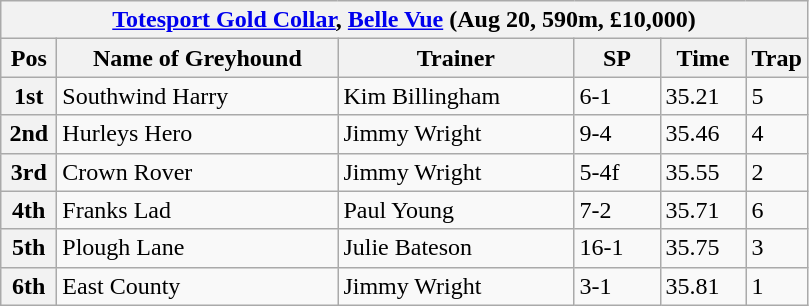<table class="wikitable">
<tr>
<th colspan="6"><a href='#'>Totesport Gold Collar</a>, <a href='#'>Belle Vue</a> (Aug 20, 590m, £10,000)</th>
</tr>
<tr>
<th width=30>Pos</th>
<th width=180>Name of Greyhound</th>
<th width=150>Trainer</th>
<th width=50>SP</th>
<th width=50>Time</th>
<th width=30>Trap</th>
</tr>
<tr>
<th>1st</th>
<td>Southwind Harry</td>
<td>Kim Billingham</td>
<td>6-1</td>
<td>35.21</td>
<td>5</td>
</tr>
<tr>
<th>2nd</th>
<td>Hurleys Hero</td>
<td>Jimmy Wright</td>
<td>9-4</td>
<td>35.46</td>
<td>4</td>
</tr>
<tr>
<th>3rd</th>
<td>Crown Rover</td>
<td>Jimmy Wright</td>
<td>5-4f</td>
<td>35.55</td>
<td>2</td>
</tr>
<tr>
<th>4th</th>
<td>Franks Lad</td>
<td>Paul Young</td>
<td>7-2</td>
<td>35.71</td>
<td>6</td>
</tr>
<tr>
<th>5th</th>
<td>Plough Lane</td>
<td>Julie Bateson</td>
<td>16-1</td>
<td>35.75</td>
<td>3</td>
</tr>
<tr>
<th>6th</th>
<td>East County</td>
<td>Jimmy Wright</td>
<td>3-1</td>
<td>35.81</td>
<td>1</td>
</tr>
</table>
